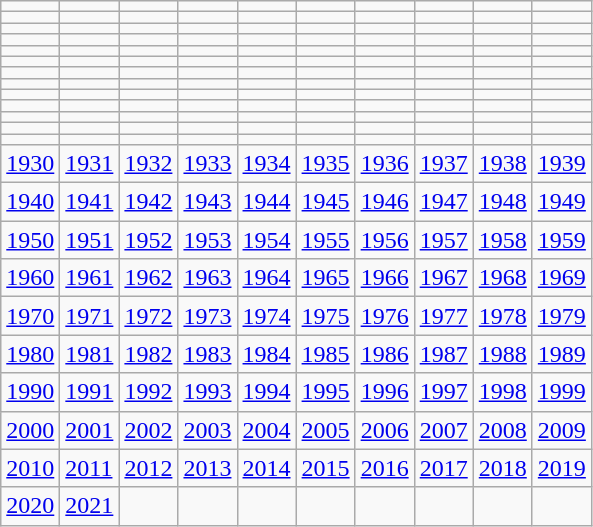<table class="wikitable">
<tr>
<td></td>
<td></td>
<td></td>
<td></td>
<td></td>
<td></td>
<td></td>
<td></td>
<td></td>
<td></td>
</tr>
<tr>
<td></td>
<td></td>
<td></td>
<td></td>
<td></td>
<td></td>
<td></td>
<td></td>
<td></td>
<td></td>
</tr>
<tr>
<td></td>
<td></td>
<td></td>
<td></td>
<td></td>
<td></td>
<td></td>
<td></td>
<td></td>
<td></td>
</tr>
<tr>
<td></td>
<td></td>
<td></td>
<td></td>
<td></td>
<td></td>
<td></td>
<td></td>
<td></td>
<td></td>
</tr>
<tr>
<td></td>
<td></td>
<td></td>
<td></td>
<td></td>
<td></td>
<td></td>
<td></td>
<td></td>
<td></td>
</tr>
<tr>
<td></td>
<td></td>
<td></td>
<td></td>
<td></td>
<td></td>
<td></td>
<td></td>
<td></td>
<td></td>
</tr>
<tr>
<td></td>
<td></td>
<td></td>
<td></td>
<td></td>
<td></td>
<td></td>
<td></td>
<td></td>
<td></td>
</tr>
<tr>
<td></td>
<td></td>
<td></td>
<td></td>
<td></td>
<td></td>
<td></td>
<td></td>
<td></td>
<td></td>
</tr>
<tr>
<td></td>
<td></td>
<td></td>
<td></td>
<td></td>
<td></td>
<td></td>
<td></td>
<td></td>
<td></td>
</tr>
<tr>
<td></td>
<td></td>
<td></td>
<td></td>
<td></td>
<td></td>
<td></td>
<td></td>
<td></td>
<td></td>
</tr>
<tr>
<td></td>
<td></td>
<td></td>
<td></td>
<td></td>
<td></td>
<td></td>
<td></td>
<td></td>
<td></td>
</tr>
<tr>
<td></td>
<td></td>
<td></td>
<td></td>
<td></td>
<td></td>
<td></td>
<td></td>
<td></td>
<td></td>
</tr>
<tr>
<td></td>
<td></td>
<td></td>
<td></td>
<td></td>
<td></td>
<td></td>
<td></td>
<td></td>
<td></td>
</tr>
<tr>
<td><a href='#'>1930</a></td>
<td><a href='#'>1931</a></td>
<td><a href='#'>1932</a></td>
<td><a href='#'>1933</a></td>
<td><a href='#'>1934</a></td>
<td><a href='#'>1935</a></td>
<td><a href='#'>1936</a></td>
<td><a href='#'>1937</a></td>
<td><a href='#'>1938</a></td>
<td><a href='#'>1939</a></td>
</tr>
<tr>
<td><a href='#'>1940</a></td>
<td><a href='#'>1941</a></td>
<td><a href='#'>1942</a></td>
<td><a href='#'>1943</a></td>
<td><a href='#'>1944</a></td>
<td><a href='#'>1945</a></td>
<td><a href='#'>1946</a></td>
<td><a href='#'>1947</a></td>
<td><a href='#'>1948</a></td>
<td><a href='#'>1949</a></td>
</tr>
<tr>
<td><a href='#'>1950</a></td>
<td><a href='#'>1951</a></td>
<td><a href='#'>1952</a></td>
<td><a href='#'>1953</a></td>
<td><a href='#'>1954</a></td>
<td><a href='#'>1955</a></td>
<td><a href='#'>1956</a></td>
<td><a href='#'>1957</a></td>
<td><a href='#'>1958</a></td>
<td><a href='#'>1959</a></td>
</tr>
<tr>
<td><a href='#'>1960</a></td>
<td><a href='#'>1961</a></td>
<td><a href='#'>1962</a></td>
<td><a href='#'>1963</a></td>
<td><a href='#'>1964</a></td>
<td><a href='#'>1965</a></td>
<td><a href='#'>1966</a></td>
<td><a href='#'>1967</a></td>
<td><a href='#'>1968</a></td>
<td><a href='#'>1969</a></td>
</tr>
<tr>
<td><a href='#'>1970</a></td>
<td><a href='#'>1971</a></td>
<td><a href='#'>1972</a></td>
<td><a href='#'>1973</a></td>
<td><a href='#'>1974</a></td>
<td><a href='#'>1975</a></td>
<td><a href='#'>1976</a></td>
<td><a href='#'>1977</a></td>
<td><a href='#'>1978</a></td>
<td><a href='#'>1979</a></td>
</tr>
<tr>
<td><a href='#'>1980</a></td>
<td><a href='#'>1981</a></td>
<td><a href='#'>1982</a></td>
<td><a href='#'>1983</a></td>
<td><a href='#'>1984</a></td>
<td><a href='#'>1985</a></td>
<td><a href='#'>1986</a></td>
<td><a href='#'>1987</a></td>
<td><a href='#'>1988</a></td>
<td><a href='#'>1989</a></td>
</tr>
<tr>
<td><a href='#'>1990</a></td>
<td><a href='#'>1991</a></td>
<td><a href='#'>1992</a></td>
<td><a href='#'>1993</a></td>
<td><a href='#'>1994</a></td>
<td><a href='#'>1995</a></td>
<td><a href='#'>1996</a></td>
<td><a href='#'>1997</a></td>
<td><a href='#'>1998</a></td>
<td><a href='#'>1999</a></td>
</tr>
<tr>
<td><a href='#'>2000</a></td>
<td><a href='#'>2001</a></td>
<td><a href='#'>2002</a></td>
<td><a href='#'>2003</a></td>
<td><a href='#'>2004</a></td>
<td><a href='#'>2005</a></td>
<td><a href='#'>2006</a></td>
<td><a href='#'>2007</a></td>
<td><a href='#'>2008</a></td>
<td><a href='#'>2009</a></td>
</tr>
<tr>
<td><a href='#'>2010</a></td>
<td><a href='#'>2011</a></td>
<td><a href='#'>2012</a></td>
<td><a href='#'>2013</a></td>
<td><a href='#'>2014</a></td>
<td><a href='#'>2015</a></td>
<td><a href='#'>2016</a></td>
<td><a href='#'>2017</a></td>
<td><a href='#'>2018</a></td>
<td><a href='#'>2019</a></td>
</tr>
<tr>
<td><a href='#'>2020</a></td>
<td><a href='#'>2021</a></td>
<td></td>
<td></td>
<td></td>
<td></td>
<td></td>
<td></td>
<td></td>
<td></td>
</tr>
</table>
